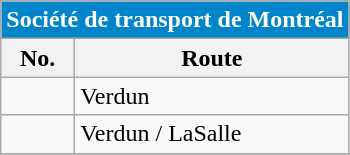<table align=center class="wikitable">
<tr>
<th style="background: #0085CA; font-size:100%; color:#FFFFFF;"colspan="4">Société de transport de Montréal</th>
</tr>
<tr>
<th>No.</th>
<th>Route</th>
</tr>
<tr>
<td {{Avoid wrap> </td>
<td>Verdun</td>
</tr>
<tr>
<td {{Avoid wrap> </td>
<td>Verdun / LaSalle</td>
</tr>
<tr>
</tr>
</table>
